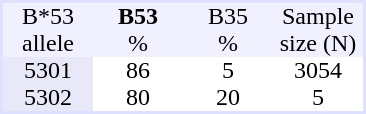<table border="0" cellspacing="0" cellpadding="0" align="center" style="text-align:center; background:#ffffff; margin-right: 1em; border:2px #e0e0ff solid;">
<tr style="background:#f0f0ff">
<td style="width:60px">B*53</td>
<td style="width:60px"><strong>B53</strong></td>
<td style="width:60px">B35</td>
<td style="width:60px">Sample</td>
</tr>
<tr style="background:#f0f0ff">
<td>allele</td>
<td>%</td>
<td>%</td>
<td>size (N)</td>
</tr>
<tr>
<td style = "background:#e8e8f8">5301</td>
<td>86</td>
<td>5</td>
<td>3054</td>
</tr>
<tr>
<td style = "background:#e8e8f8">5302</td>
<td>80</td>
<td>20</td>
<td>5</td>
</tr>
</table>
